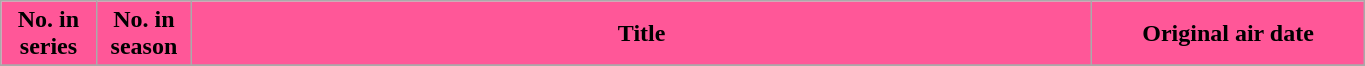<table class="wikitable plainrowheaders" style="width:72%;">
<tr>
<th scope="col" style="background-color: #FF5798; color: #000000;" width=7%>No. in<br>series</th>
<th scope="col" style="background-color: #FF5798; color: #000000;" width=7%>No. in<br>season</th>
<th scope="col" style="background-color: #FF5798; color: #000000;">Title</th>
<th scope="col" style="background-color: #FF5798; color: #000000;" width=20%>Original air date</th>
</tr>
<tr>
</tr>
</table>
